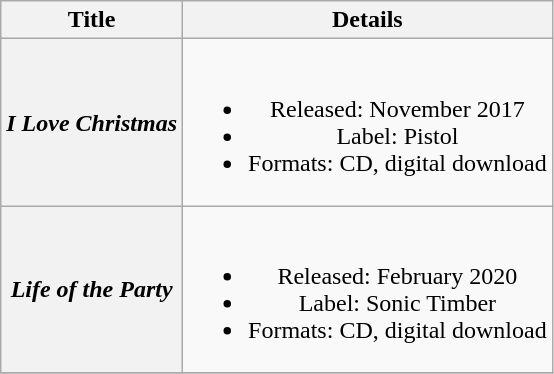<table class="wikitable plainrowheaders" style="text-align:center;">
<tr>
<th>Title</th>
<th>Details</th>
</tr>
<tr>
<th scope="row"><em>I Love Christmas</em></th>
<td><br><ul><li>Released: November 2017</li><li>Label: Pistol</li><li>Formats: CD, digital download</li></ul></td>
</tr>
<tr>
<th scope="row"><em>Life of the Party</em></th>
<td><br><ul><li>Released: February 2020</li><li>Label: Sonic Timber</li><li>Formats: CD, digital download</li></ul></td>
</tr>
<tr>
</tr>
</table>
